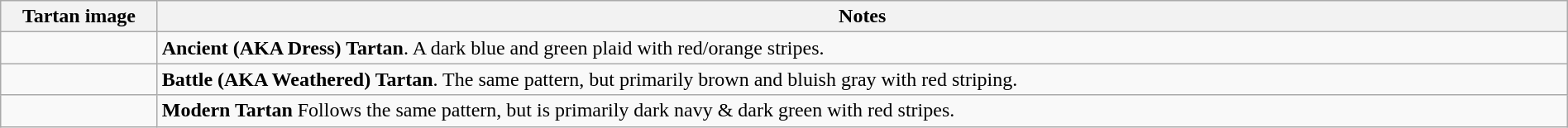<table class="wikitable" width=100%>
<tr>
<th width=10%>Tartan image</th>
<th width=90%>Notes</th>
</tr>
<tr>
<td></td>
<td><strong>Ancient (AKA Dress) Tartan</strong>. A dark blue and green plaid with red/orange stripes.</td>
</tr>
<tr>
<td></td>
<td><strong>Battle (AKA Weathered) Tartan</strong>. The same pattern, but primarily brown and bluish gray with red striping.</td>
</tr>
<tr>
<td></td>
<td><strong>Modern Tartan</strong> Follows the same pattern, but is primarily dark navy & dark green with red stripes.</td>
</tr>
</table>
